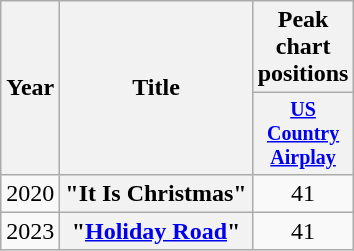<table class="wikitable plainrowheaders" style="text-align:center;">
<tr>
<th scope="col" rowspan="2">Year</th>
<th scope="col" rowspan="2">Title</th>
<th scope="col">Peak chart positions</th>
</tr>
<tr style="font-size:smaller;">
<th scope="col" style="width:4em;"><a href='#'>US Country Airplay</a><br></th>
</tr>
<tr>
<td>2020</td>
<th scope="row">"It Is Christmas"</th>
<td>41</td>
</tr>
<tr>
<td>2023</td>
<th scope="row">"<a href='#'>Holiday Road</a>"</th>
<td>41</td>
</tr>
</table>
